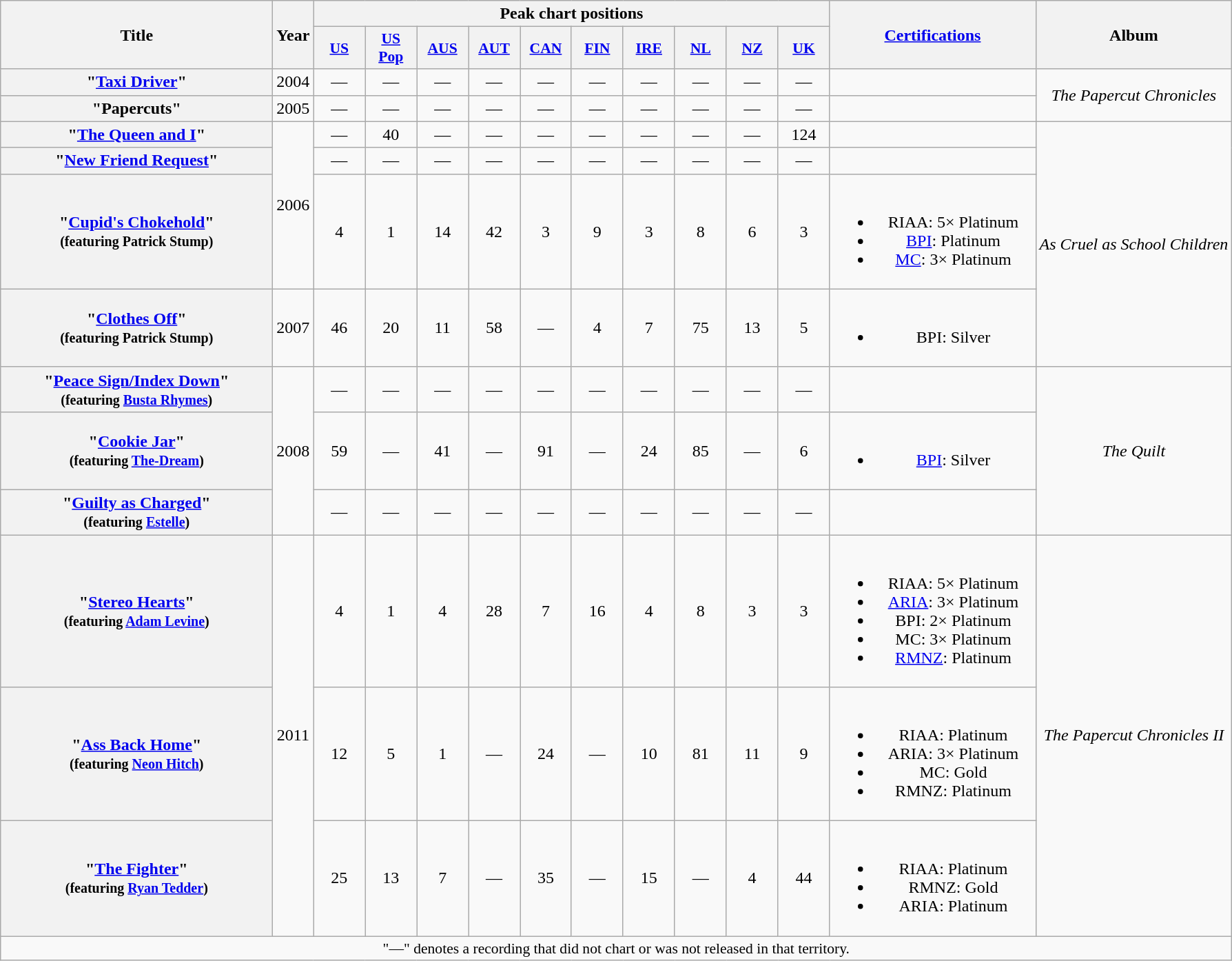<table class="wikitable plainrowheaders" style="text-align:center;">
<tr>
<th scope="col" rowspan="2" style="width:16em;">Title</th>
<th scope="col" rowspan="2">Year</th>
<th scope="col" colspan="10">Peak chart positions</th>
<th scope="col" rowspan="2" style="width:12em;"><a href='#'>Certifications</a></th>
<th scope="col" rowspan="2">Album</th>
</tr>
<tr>
<th scope="col" style="width:3em;font-size:90%;"><a href='#'>US</a><br></th>
<th scope="col" style="width:3em;font-size:90%;"><a href='#'>US Pop</a><br></th>
<th scope="col" style="width:3em;font-size:90%;"><a href='#'>AUS</a><br></th>
<th scope="col" style="width:3em;font-size:90%;"><a href='#'>AUT</a><br></th>
<th scope="col" style="width:3em;font-size:90%;"><a href='#'>CAN</a><br></th>
<th scope="col" style="width:3em;font-size:90%;"><a href='#'>FIN</a><br></th>
<th scope="col" style="width:3em;font-size:90%;"><a href='#'>IRE</a><br></th>
<th scope="col" style="width:3em;font-size:90%;"><a href='#'>NL</a><br></th>
<th scope="col" style="width:3em;font-size:90%;"><a href='#'>NZ</a><br></th>
<th scope="col" style="width:3em;font-size:90%;"><a href='#'>UK</a><br></th>
</tr>
<tr>
<th scope="row">"<a href='#'>Taxi Driver</a>"</th>
<td>2004</td>
<td>—</td>
<td>—</td>
<td>—</td>
<td>—</td>
<td>—</td>
<td>—</td>
<td>—</td>
<td>—</td>
<td>—</td>
<td>—</td>
<td></td>
<td rowspan="2"><em>The Papercut Chronicles</em></td>
</tr>
<tr>
<th scope="row">"Papercuts"</th>
<td>2005</td>
<td>—</td>
<td>—</td>
<td>—</td>
<td>—</td>
<td>—</td>
<td>—</td>
<td>—</td>
<td>—</td>
<td>—</td>
<td>—</td>
<td></td>
</tr>
<tr>
<th scope="row">"<a href='#'>The Queen and I</a>"</th>
<td rowspan="3">2006</td>
<td>—</td>
<td>40</td>
<td>—</td>
<td>—</td>
<td>—</td>
<td>—</td>
<td>—</td>
<td>—</td>
<td>—</td>
<td>124</td>
<td></td>
<td rowspan="4"><em>As Cruel as School Children</em></td>
</tr>
<tr>
<th scope="row">"<a href='#'>New Friend Request</a>"</th>
<td>—</td>
<td>—</td>
<td>—</td>
<td>—</td>
<td>—</td>
<td>—</td>
<td>—</td>
<td>—</td>
<td>—</td>
<td>—</td>
<td></td>
</tr>
<tr>
<th scope="row">"<a href='#'>Cupid's Chokehold</a>"<br><small>(featuring Patrick Stump)</small></th>
<td>4</td>
<td>1</td>
<td>14</td>
<td>42</td>
<td>3</td>
<td>9</td>
<td>3</td>
<td>8</td>
<td>6</td>
<td>3</td>
<td><br><ul><li>RIAA: 5× Platinum</li><li><a href='#'>BPI</a>: Platinum</li><li><a href='#'>MC</a>: 3× Platinum</li></ul></td>
</tr>
<tr>
<th scope="row">"<a href='#'>Clothes Off</a>"<br><small>(featuring Patrick Stump)</small></th>
<td>2007</td>
<td>46</td>
<td>20</td>
<td>11</td>
<td>58</td>
<td>—</td>
<td>4</td>
<td>7</td>
<td>75</td>
<td>13</td>
<td>5</td>
<td><br><ul><li>BPI: Silver</li></ul></td>
</tr>
<tr>
<th scope="row">"<a href='#'>Peace Sign/Index Down</a>"<br><small>(featuring <a href='#'>Busta Rhymes</a>)</small></th>
<td rowspan="3">2008</td>
<td>—</td>
<td>—</td>
<td>—</td>
<td>—</td>
<td>—</td>
<td>—</td>
<td>—</td>
<td>—</td>
<td>—</td>
<td>—</td>
<td></td>
<td rowspan="3"><em>The Quilt</em></td>
</tr>
<tr>
<th scope="row">"<a href='#'>Cookie Jar</a>"<br><small>(featuring <a href='#'>The-Dream</a>)</small></th>
<td>59</td>
<td>—</td>
<td>41</td>
<td>—</td>
<td>91</td>
<td>—</td>
<td>24</td>
<td>85</td>
<td>—</td>
<td>6</td>
<td><br><ul><li><a href='#'>BPI</a>: Silver</li></ul></td>
</tr>
<tr>
<th scope="row">"<a href='#'>Guilty as Charged</a>"<br><small>(featuring <a href='#'>Estelle</a>)</small></th>
<td>—</td>
<td>—</td>
<td>—</td>
<td>—</td>
<td>—</td>
<td>—</td>
<td>—</td>
<td>—</td>
<td>—</td>
<td>—</td>
<td></td>
</tr>
<tr>
<th scope="row">"<a href='#'>Stereo Hearts</a>"<br><small>(featuring <a href='#'>Adam Levine</a>)</small></th>
<td rowspan="3">2011</td>
<td>4</td>
<td>1</td>
<td>4</td>
<td>28</td>
<td>7</td>
<td>16</td>
<td>4</td>
<td>8</td>
<td>3</td>
<td>3</td>
<td><br><ul><li>RIAA: 5× Platinum</li><li><a href='#'>ARIA</a>: 3× Platinum</li><li>BPI: 2× Platinum</li><li>MC: 3× Platinum</li><li><a href='#'>RMNZ</a>: Platinum</li></ul></td>
<td rowspan="3"><em>The Papercut Chronicles II</em></td>
</tr>
<tr>
<th scope="row">"<a href='#'>Ass Back Home</a>"<br><small>(featuring <a href='#'>Neon Hitch</a>)</small></th>
<td>12</td>
<td>5</td>
<td>1</td>
<td>—</td>
<td>24</td>
<td>—</td>
<td>10</td>
<td>81</td>
<td>11</td>
<td>9</td>
<td><br><ul><li>RIAA: Platinum</li><li>ARIA: 3× Platinum</li><li>MC: Gold</li><li>RMNZ: Platinum</li></ul></td>
</tr>
<tr>
<th scope="row">"<a href='#'>The Fighter</a>"<br><small>(featuring <a href='#'>Ryan Tedder</a>)</small></th>
<td>25</td>
<td>13</td>
<td>7</td>
<td>—</td>
<td>35</td>
<td>—</td>
<td>15</td>
<td>—</td>
<td>4</td>
<td>44</td>
<td><br><ul><li>RIAA: Platinum</li><li>RMNZ: Gold</li><li>ARIA: Platinum</li></ul></td>
</tr>
<tr>
<td colspan="14" style="font-size:90%">"—" denotes a recording that did not chart or was not released in that territory.</td>
</tr>
</table>
